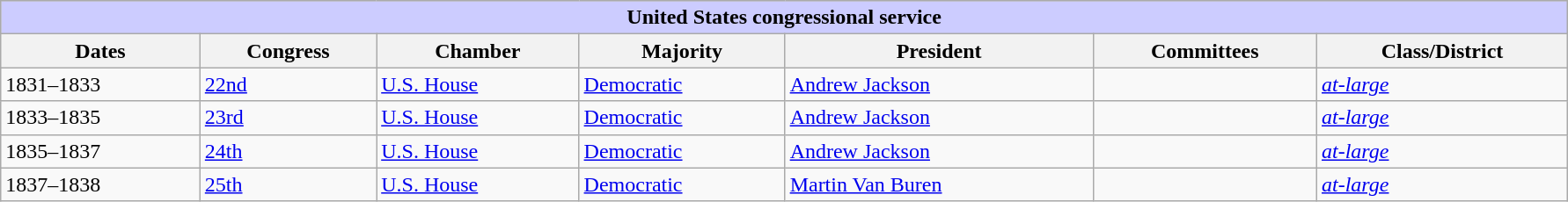<table class=wikitable style="width: 94%" style="text-align: center;" align="center">
<tr bgcolor=#cccccc>
<th colspan=7 style="background: #ccccff;">United States congressional service</th>
</tr>
<tr>
<th><strong>Dates</strong></th>
<th><strong>Congress</strong></th>
<th><strong>Chamber</strong></th>
<th><strong>Majority</strong></th>
<th><strong>President</strong></th>
<th><strong>Committees</strong></th>
<th><strong>Class/District</strong></th>
</tr>
<tr>
<td>1831–1833</td>
<td><a href='#'>22nd</a></td>
<td><a href='#'>U.S. House</a></td>
<td><a href='#'>Democratic</a></td>
<td><a href='#'>Andrew Jackson</a></td>
<td></td>
<td><a href='#'><em>at-large</em></a></td>
</tr>
<tr>
<td>1833–1835</td>
<td><a href='#'>23rd</a></td>
<td><a href='#'>U.S. House</a></td>
<td><a href='#'>Democratic</a></td>
<td><a href='#'>Andrew Jackson</a></td>
<td></td>
<td><a href='#'><em>at-large</em></a></td>
</tr>
<tr>
<td>1835–1837</td>
<td><a href='#'>24th</a></td>
<td><a href='#'>U.S. House</a></td>
<td><a href='#'>Democratic</a></td>
<td><a href='#'>Andrew Jackson</a></td>
<td></td>
<td><a href='#'><em>at-large</em></a></td>
</tr>
<tr>
<td>1837–1838</td>
<td><a href='#'>25th</a></td>
<td><a href='#'>U.S. House</a></td>
<td><a href='#'>Democratic</a></td>
<td><a href='#'>Martin Van Buren</a></td>
<td></td>
<td><a href='#'><em>at-large</em></a></td>
</tr>
</table>
